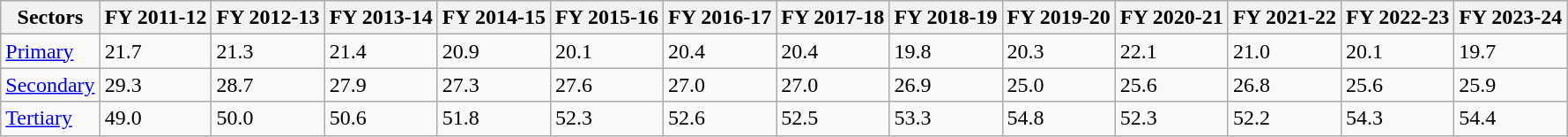<table class="wikitable">
<tr>
<th>Sectors</th>
<th>FY 2011-12</th>
<th>FY 2012-13</th>
<th>FY 2013-14</th>
<th>FY 2014-15</th>
<th>FY 2015-16</th>
<th>FY 2016-17</th>
<th>FY 2017-18</th>
<th>FY 2018-19</th>
<th>FY 2019-20</th>
<th>FY 2020-21</th>
<th>FY 2021-22</th>
<th>FY 2022-23</th>
<th>FY 2023-24</th>
</tr>
<tr>
<td><a href='#'>Primary</a></td>
<td> 21.7</td>
<td> 21.3</td>
<td> 21.4</td>
<td> 20.9</td>
<td> 20.1</td>
<td> 20.4</td>
<td> 20.4</td>
<td> 19.8</td>
<td> 20.3</td>
<td> 22.1</td>
<td> 21.0</td>
<td> 20.1</td>
<td> 19.7</td>
</tr>
<tr>
<td><a href='#'>Secondary</a></td>
<td> 29.3</td>
<td> 28.7</td>
<td> 27.9</td>
<td> 27.3</td>
<td> 27.6</td>
<td> 27.0</td>
<td> 27.0</td>
<td> 26.9</td>
<td> 25.0</td>
<td> 25.6</td>
<td> 26.8</td>
<td> 25.6</td>
<td> 25.9</td>
</tr>
<tr>
<td><a href='#'>Tertiary</a></td>
<td> 49.0</td>
<td> 50.0</td>
<td> 50.6</td>
<td> 51.8</td>
<td> 52.3</td>
<td> 52.6</td>
<td> 52.5</td>
<td> 53.3</td>
<td> 54.8</td>
<td> 52.3</td>
<td> 52.2</td>
<td> 54.3</td>
<td> 54.4</td>
</tr>
</table>
